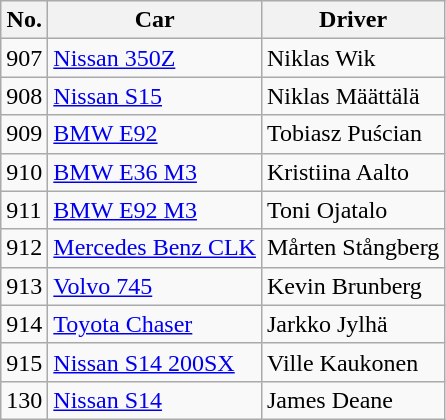<table class="wikitable">
<tr>
<th>No.</th>
<th>Car</th>
<th>Driver</th>
</tr>
<tr>
<td>907</td>
<td><a href='#'>Nissan 350Z</a></td>
<td> Niklas Wik</td>
</tr>
<tr>
<td>908</td>
<td><a href='#'>Nissan S15</a></td>
<td> Niklas Määttälä</td>
</tr>
<tr>
<td>909</td>
<td><a href='#'>BMW E92</a></td>
<td> Tobiasz Puścian</td>
</tr>
<tr>
<td>910</td>
<td><a href='#'>BMW E36 M3</a></td>
<td> Kristiina Aalto</td>
</tr>
<tr>
<td>911</td>
<td><a href='#'>BMW E92 M3</a></td>
<td> Toni Ojatalo</td>
</tr>
<tr>
<td>912</td>
<td><a href='#'>Mercedes Benz CLK</a></td>
<td> Mårten Stångberg</td>
</tr>
<tr>
<td>913</td>
<td><a href='#'>Volvo 745</a></td>
<td> Kevin Brunberg</td>
</tr>
<tr>
<td>914</td>
<td><a href='#'>Toyota Chaser</a></td>
<td> Jarkko Jylhä</td>
</tr>
<tr>
<td>915</td>
<td><a href='#'>Nissan S14 200SX</a></td>
<td> Ville Kaukonen</td>
</tr>
<tr>
<td>130</td>
<td><a href='#'>Nissan S14</a></td>
<td> James Deane</td>
</tr>
</table>
